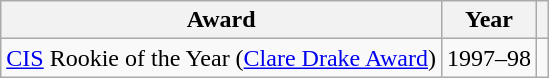<table class="wikitable">
<tr>
<th>Award</th>
<th>Year</th>
<th></th>
</tr>
<tr>
<td><a href='#'>CIS</a> Rookie of the Year (<a href='#'>Clare Drake Award</a>)</td>
<td>1997–98</td>
<td></td>
</tr>
</table>
